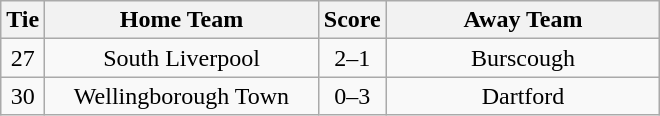<table class="wikitable" style="text-align:center;">
<tr>
<th width=20>Tie</th>
<th width=175>Home Team</th>
<th width=20>Score</th>
<th width=175>Away Team</th>
</tr>
<tr>
<td>27</td>
<td>South Liverpool</td>
<td>2–1</td>
<td>Burscough</td>
</tr>
<tr>
<td>30</td>
<td>Wellingborough Town</td>
<td>0–3</td>
<td>Dartford</td>
</tr>
</table>
